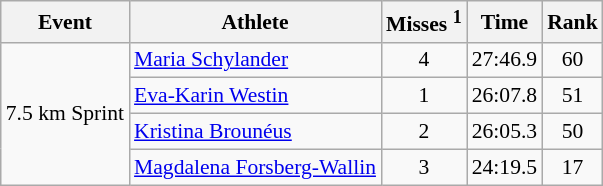<table class="wikitable" style="font-size:90%">
<tr>
<th>Event</th>
<th>Athlete</th>
<th>Misses <sup>1</sup></th>
<th>Time</th>
<th>Rank</th>
</tr>
<tr>
<td rowspan="4">7.5 km Sprint</td>
<td><a href='#'>Maria Schylander</a></td>
<td align="center">4</td>
<td align="center">27:46.9</td>
<td align="center">60</td>
</tr>
<tr>
<td><a href='#'>Eva-Karin Westin</a></td>
<td align="center">1</td>
<td align="center">26:07.8</td>
<td align="center">51</td>
</tr>
<tr>
<td><a href='#'>Kristina Brounéus</a></td>
<td align="center">2</td>
<td align="center">26:05.3</td>
<td align="center">50</td>
</tr>
<tr>
<td><a href='#'>Magdalena Forsberg-Wallin</a></td>
<td align="center">3</td>
<td align="center">24:19.5</td>
<td align="center">17</td>
</tr>
</table>
